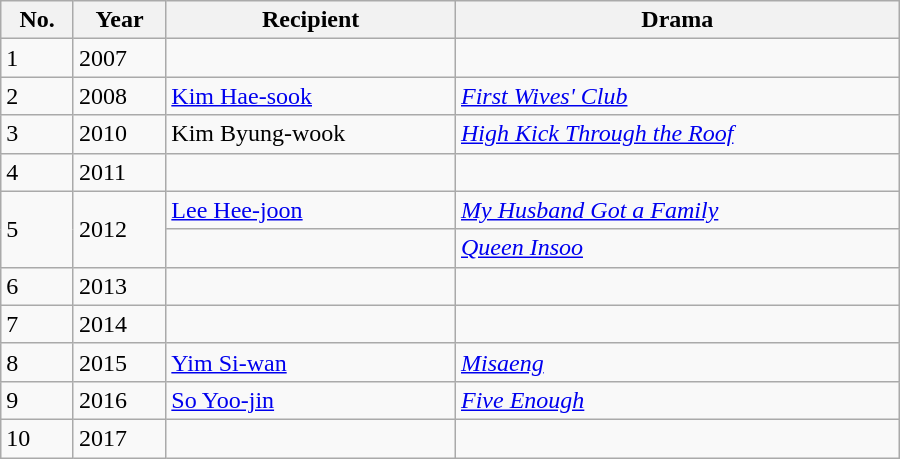<table class="wikitable" style="width:600px">
<tr>
<th>No.</th>
<th>Year</th>
<th>Recipient</th>
<th>Drama</th>
</tr>
<tr>
<td>1</td>
<td>2007</td>
<td></td>
<td></td>
</tr>
<tr>
<td>2</td>
<td>2008</td>
<td><a href='#'>Kim Hae-sook</a></td>
<td><em><a href='#'>First Wives' Club</a></em></td>
</tr>
<tr>
<td>3</td>
<td>2010</td>
<td>Kim Byung-wook</td>
<td><em><a href='#'>High Kick Through the Roof</a></em></td>
</tr>
<tr>
<td>4</td>
<td>2011</td>
<td></td>
<td></td>
</tr>
<tr>
<td rowspan=2>5</td>
<td rowspan=2>2012</td>
<td><a href='#'>Lee Hee-joon</a></td>
<td><em><a href='#'>My Husband Got a Family</a></em></td>
</tr>
<tr>
<td></td>
<td><em><a href='#'>Queen Insoo</a></em></td>
</tr>
<tr>
<td>6</td>
<td>2013</td>
<td></td>
<td></td>
</tr>
<tr>
<td>7</td>
<td>2014</td>
<td></td>
<td></td>
</tr>
<tr>
<td>8</td>
<td>2015</td>
<td><a href='#'>Yim Si-wan</a></td>
<td><em><a href='#'>Misaeng</a></em></td>
</tr>
<tr>
<td>9</td>
<td>2016</td>
<td><a href='#'>So Yoo-jin</a></td>
<td><em><a href='#'>Five Enough</a></em></td>
</tr>
<tr>
<td>10</td>
<td>2017</td>
<td></td>
<td></td>
</tr>
</table>
